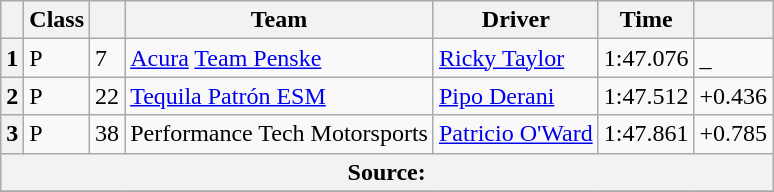<table class="wikitable">
<tr>
<th scope="col"></th>
<th scope="col">Class</th>
<th scope="col"></th>
<th scope="col">Team</th>
<th scope="col">Driver</th>
<th scope="col">Time</th>
<th scope="col"></th>
</tr>
<tr>
<th scope="row">1</th>
<td>P</td>
<td>7</td>
<td><a href='#'>Acura</a> <a href='#'>Team Penske</a></td>
<td><a href='#'>Ricky Taylor</a></td>
<td>1:47.076</td>
<td>_</td>
</tr>
<tr>
<th scope="row">2</th>
<td>P</td>
<td>22</td>
<td><a href='#'>Tequila Patrón ESM</a></td>
<td><a href='#'>Pipo Derani</a></td>
<td>1:47.512</td>
<td>+0.436</td>
</tr>
<tr>
<th scope="row">3</th>
<td>P</td>
<td>38</td>
<td>Performance Tech Motorsports</td>
<td><a href='#'>Patricio O'Ward</a></td>
<td>1:47.861</td>
<td>+0.785</td>
</tr>
<tr>
<th colspan="7">Source:</th>
</tr>
<tr>
</tr>
</table>
